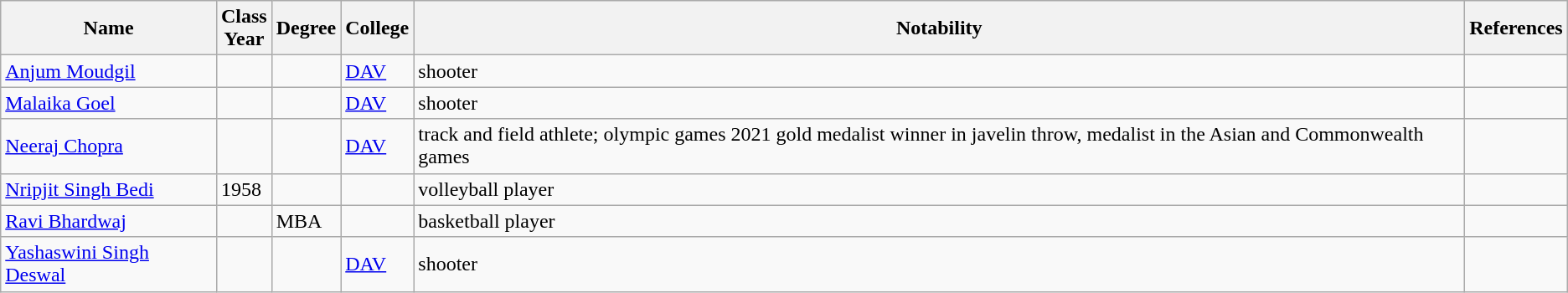<table class="wikitable">
<tr>
<th>Name</th>
<th>Class<br>Year</th>
<th>Degree</th>
<th>College</th>
<th>Notability</th>
<th>References</th>
</tr>
<tr>
<td><a href='#'>Anjum Moudgil</a></td>
<td></td>
<td></td>
<td><a href='#'>DAV</a></td>
<td>shooter</td>
<td></td>
</tr>
<tr>
<td><a href='#'>Malaika Goel</a></td>
<td></td>
<td></td>
<td><a href='#'>DAV</a></td>
<td>shooter</td>
<td></td>
</tr>
<tr>
<td><a href='#'>Neeraj Chopra</a></td>
<td></td>
<td></td>
<td><a href='#'>DAV</a></td>
<td>track and field athlete;  olympic games 2021 gold medalist winner in javelin throw, medalist in the Asian and Commonwealth games</td>
<td></td>
</tr>
<tr>
<td><a href='#'>Nripjit Singh Bedi</a></td>
<td>1958</td>
<td></td>
<td></td>
<td>volleyball player</td>
<td></td>
</tr>
<tr>
<td><a href='#'>Ravi Bhardwaj</a></td>
<td></td>
<td>MBA</td>
<td></td>
<td>basketball player</td>
<td></td>
</tr>
<tr>
<td><a href='#'>Yashaswini Singh Deswal</a></td>
<td></td>
<td></td>
<td><a href='#'>DAV</a></td>
<td>shooter</td>
<td></td>
</tr>
</table>
